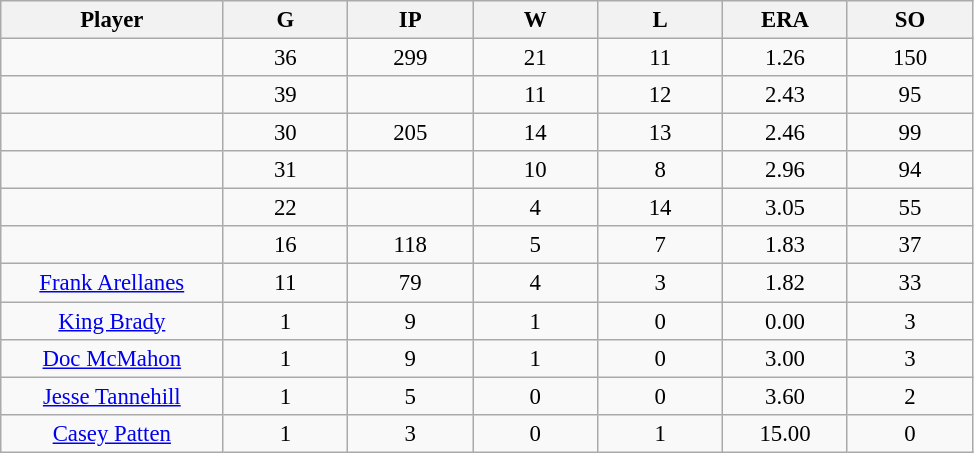<table class="wikitable sortable" style="text-align:center; font-size: 95%;">
<tr>
<th bgcolor="#DDDDFF" width="16%">Player</th>
<th bgcolor="#DDDDFF" width="9%">G</th>
<th bgcolor="#DDDDFF" width="9%">IP</th>
<th bgcolor="#DDDDFF" width="9%">W</th>
<th bgcolor="#DDDDFF" width="9%">L</th>
<th bgcolor="#DDDDFF" width="9%">ERA</th>
<th bgcolor="#DDDDFF" width="9%">SO</th>
</tr>
<tr>
<td></td>
<td>36</td>
<td>299</td>
<td>21</td>
<td>11</td>
<td>1.26</td>
<td>150</td>
</tr>
<tr>
<td></td>
<td>39</td>
<td></td>
<td>11</td>
<td>12</td>
<td>2.43</td>
<td>95</td>
</tr>
<tr>
<td></td>
<td>30</td>
<td>205</td>
<td>14</td>
<td>13</td>
<td>2.46</td>
<td>99</td>
</tr>
<tr>
<td></td>
<td>31</td>
<td></td>
<td>10</td>
<td>8</td>
<td>2.96</td>
<td>94</td>
</tr>
<tr>
<td></td>
<td>22</td>
<td></td>
<td>4</td>
<td>14</td>
<td>3.05</td>
<td>55</td>
</tr>
<tr>
<td></td>
<td>16</td>
<td>118</td>
<td>5</td>
<td>7</td>
<td>1.83</td>
<td>37</td>
</tr>
<tr>
<td><a href='#'>Frank Arellanes</a></td>
<td>11</td>
<td>79</td>
<td>4</td>
<td>3</td>
<td>1.82</td>
<td>33</td>
</tr>
<tr>
<td><a href='#'>King Brady</a></td>
<td>1</td>
<td>9</td>
<td>1</td>
<td>0</td>
<td>0.00</td>
<td>3</td>
</tr>
<tr>
<td><a href='#'>Doc McMahon</a></td>
<td>1</td>
<td>9</td>
<td>1</td>
<td>0</td>
<td>3.00</td>
<td>3</td>
</tr>
<tr>
<td><a href='#'>Jesse Tannehill</a></td>
<td>1</td>
<td>5</td>
<td>0</td>
<td>0</td>
<td>3.60</td>
<td>2</td>
</tr>
<tr>
<td><a href='#'>Casey Patten</a></td>
<td>1</td>
<td>3</td>
<td>0</td>
<td>1</td>
<td>15.00</td>
<td>0</td>
</tr>
</table>
